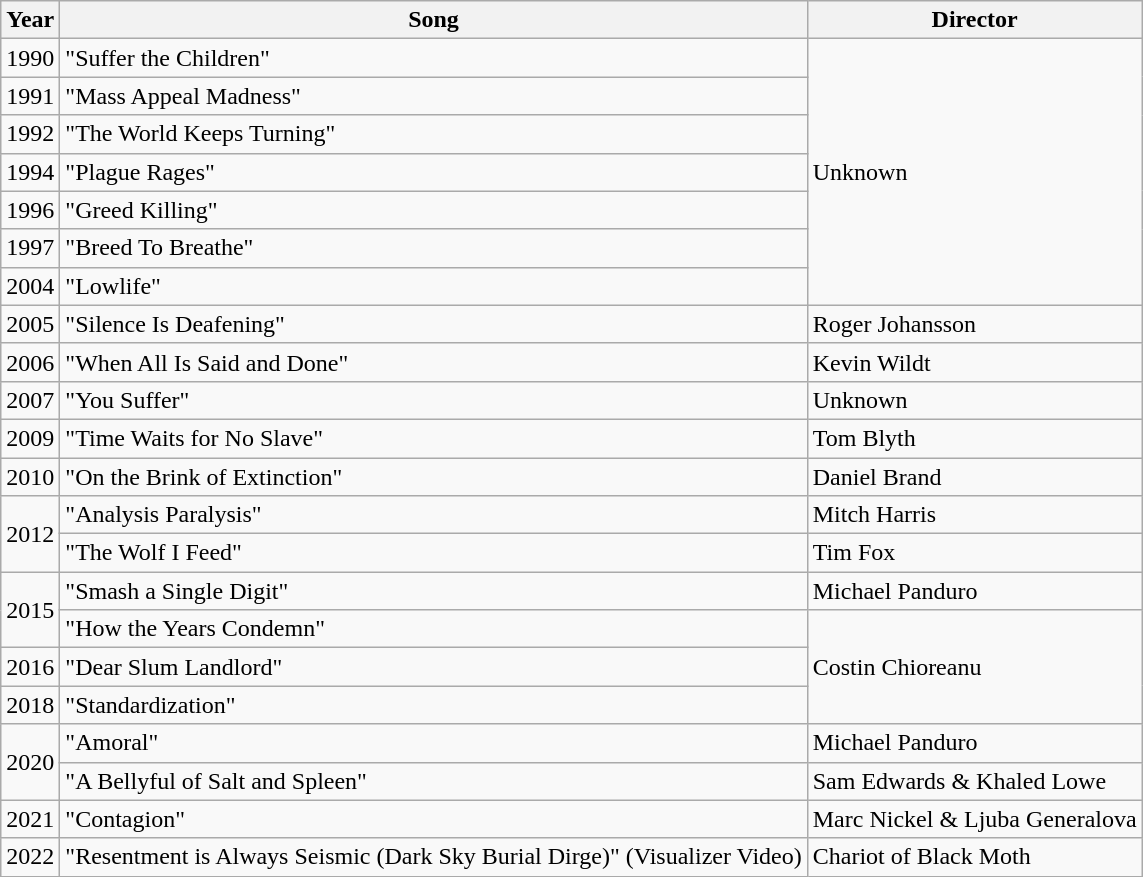<table class="wikitable">
<tr>
<th>Year</th>
<th>Song</th>
<th>Director</th>
</tr>
<tr>
<td align="center">1990</td>
<td>"Suffer the Children"</td>
<td rowspan="7">Unknown</td>
</tr>
<tr>
<td align="center">1991</td>
<td>"Mass Appeal Madness"</td>
</tr>
<tr>
<td align="center">1992</td>
<td>"The World Keeps Turning"</td>
</tr>
<tr>
<td align="center">1994</td>
<td>"Plague Rages"</td>
</tr>
<tr>
<td align="center">1996</td>
<td>"Greed Killing"</td>
</tr>
<tr>
<td align="center">1997</td>
<td>"Breed To Breathe"</td>
</tr>
<tr>
<td align="center">2004</td>
<td>"Lowlife"</td>
</tr>
<tr>
<td align="center">2005</td>
<td>"Silence Is Deafening"</td>
<td>Roger Johansson</td>
</tr>
<tr>
<td align="center">2006</td>
<td>"When All Is Said and Done"</td>
<td>Kevin Wildt</td>
</tr>
<tr>
<td align="center">2007</td>
<td>"You Suffer"</td>
<td>Unknown</td>
</tr>
<tr>
<td align="center">2009</td>
<td>"Time Waits for No Slave"</td>
<td>Tom Blyth</td>
</tr>
<tr>
<td align="center">2010</td>
<td>"On the Brink of Extinction"</td>
<td>Daniel Brand</td>
</tr>
<tr>
<td align="center" rowspan="2">2012</td>
<td>"Analysis Paralysis"</td>
<td>Mitch Harris</td>
</tr>
<tr>
<td>"The Wolf I Feed"</td>
<td>Tim Fox</td>
</tr>
<tr>
<td align="center" rowspan="2">2015</td>
<td>"Smash a Single Digit"</td>
<td>Michael Panduro</td>
</tr>
<tr>
<td>"How the Years Condemn"</td>
<td rowspan="3">Costin Chioreanu</td>
</tr>
<tr>
<td align="center">2016</td>
<td>"Dear Slum Landlord"</td>
</tr>
<tr>
<td align="center">2018</td>
<td>"Standardization"</td>
</tr>
<tr>
<td align="center" rowspan="2">2020</td>
<td>"Amoral"</td>
<td>Michael Panduro</td>
</tr>
<tr>
<td>"A Bellyful of Salt and Spleen"</td>
<td>Sam Edwards & Khaled Lowe</td>
</tr>
<tr>
<td>2021</td>
<td>"Contagion"</td>
<td>Marc Nickel & Ljuba Generalova</td>
</tr>
<tr>
<td>2022</td>
<td>"Resentment is Always Seismic (Dark Sky Burial Dirge)" (Visualizer Video)</td>
<td>Chariot of Black Moth</td>
</tr>
</table>
